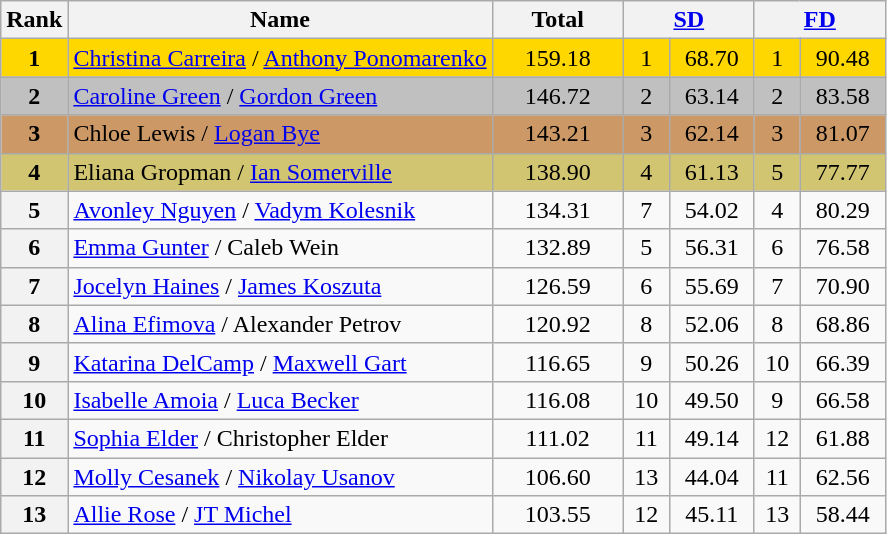<table class="wikitable sortable">
<tr>
<th>Rank</th>
<th>Name</th>
<th width="80px">Total</th>
<th colspan="2" width="80px"><a href='#'>SD</a></th>
<th colspan="2" width="80px"><a href='#'>FD</a></th>
</tr>
<tr bgcolor="gold">
<td align="center"><strong>1</strong></td>
<td><a href='#'>Christina Carreira</a> / <a href='#'>Anthony Ponomarenko</a></td>
<td align="center">159.18</td>
<td align="center">1</td>
<td align="center">68.70</td>
<td align="center">1</td>
<td align="center">90.48</td>
</tr>
<tr bgcolor="silver">
<td align="center"><strong>2</strong></td>
<td><a href='#'>Caroline Green</a> / <a href='#'>Gordon Green</a></td>
<td align="center">146.72</td>
<td align="center">2</td>
<td align="center">63.14</td>
<td align="center">2</td>
<td align="center">83.58</td>
</tr>
<tr bgcolor="cc9966">
<td align="center"><strong>3</strong></td>
<td>Chloe Lewis / <a href='#'>Logan Bye</a></td>
<td align="center">143.21</td>
<td align="center">3</td>
<td align="center">62.14</td>
<td align="center">3</td>
<td align="center">81.07</td>
</tr>
<tr bgcolor="#d1c571">
<td align="center"><strong>4</strong></td>
<td>Eliana Gropman / <a href='#'>Ian Somerville</a></td>
<td align="center">138.90</td>
<td align="center">4</td>
<td align="center">61.13</td>
<td align="center">5</td>
<td align="center">77.77</td>
</tr>
<tr>
<th>5</th>
<td><a href='#'>Avonley Nguyen</a> / <a href='#'>Vadym Kolesnik</a></td>
<td align="center">134.31</td>
<td align="center">7</td>
<td align="center">54.02</td>
<td align="center">4</td>
<td align="center">80.29</td>
</tr>
<tr>
<th>6</th>
<td><a href='#'>Emma Gunter</a> / Caleb Wein</td>
<td align="center">132.89</td>
<td align="center">5</td>
<td align="center">56.31</td>
<td align="center">6</td>
<td align="center">76.58</td>
</tr>
<tr>
<th>7</th>
<td><a href='#'>Jocelyn Haines</a> / <a href='#'>James Koszuta</a></td>
<td align="center">126.59</td>
<td align="center">6</td>
<td align="center">55.69</td>
<td align="center">7</td>
<td align="center">70.90</td>
</tr>
<tr>
<th>8</th>
<td><a href='#'>Alina Efimova</a> / Alexander Petrov</td>
<td align="center">120.92</td>
<td align="center">8</td>
<td align="center">52.06</td>
<td align="center">8</td>
<td align="center">68.86</td>
</tr>
<tr>
<th>9</th>
<td><a href='#'>Katarina DelCamp</a> / <a href='#'>Maxwell Gart</a></td>
<td align="center">116.65</td>
<td align="center">9</td>
<td align="center">50.26</td>
<td align="center">10</td>
<td align="center">66.39</td>
</tr>
<tr>
<th>10</th>
<td><a href='#'>Isabelle Amoia</a> / <a href='#'>Luca Becker</a></td>
<td align="center">116.08</td>
<td align="center">10</td>
<td align="center">49.50</td>
<td align="center">9</td>
<td align="center">66.58</td>
</tr>
<tr>
<th>11</th>
<td><a href='#'>Sophia Elder</a> / Christopher Elder</td>
<td align="center">111.02</td>
<td align="center">11</td>
<td align="center">49.14</td>
<td align="center">12</td>
<td align="center">61.88</td>
</tr>
<tr>
<th>12</th>
<td><a href='#'>Molly Cesanek</a> / <a href='#'>Nikolay Usanov</a></td>
<td align="center">106.60</td>
<td align="center">13</td>
<td align="center">44.04</td>
<td align="center">11</td>
<td align="center">62.56</td>
</tr>
<tr>
<th>13</th>
<td><a href='#'>Allie Rose</a> / <a href='#'>JT Michel</a></td>
<td align="center">103.55</td>
<td align="center">12</td>
<td align="center">45.11</td>
<td align="center">13</td>
<td align="center">58.44</td>
</tr>
</table>
